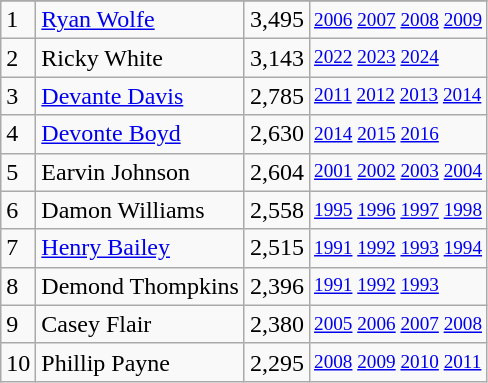<table class="wikitable">
<tr>
</tr>
<tr>
<td>1</td>
<td><a href='#'>Ryan Wolfe</a></td>
<td>3,495</td>
<td style="font-size:80%;"><a href='#'>2006</a> <a href='#'>2007</a> <a href='#'>2008</a> <a href='#'>2009</a></td>
</tr>
<tr>
<td>2</td>
<td>Ricky White</td>
<td>3,143</td>
<td style="font-size:80%;"><a href='#'>2022</a> <a href='#'>2023</a> <a href='#'>2024</a></td>
</tr>
<tr>
<td>3</td>
<td><a href='#'>Devante Davis</a></td>
<td>2,785</td>
<td style="font-size:80%;"><a href='#'>2011</a> <a href='#'>2012</a> <a href='#'>2013</a> <a href='#'>2014</a></td>
</tr>
<tr>
<td>4</td>
<td><a href='#'>Devonte Boyd</a></td>
<td>2,630</td>
<td style="font-size:80%;"><a href='#'>2014</a> <a href='#'>2015</a> <a href='#'>2016</a></td>
</tr>
<tr>
<td>5</td>
<td>Earvin Johnson</td>
<td>2,604</td>
<td style="font-size:80%;"><a href='#'>2001</a> <a href='#'>2002</a> <a href='#'>2003</a> <a href='#'>2004</a></td>
</tr>
<tr>
<td>6</td>
<td>Damon Williams</td>
<td>2,558</td>
<td style="font-size:80%;"><a href='#'>1995</a> <a href='#'>1996</a> <a href='#'>1997</a> <a href='#'>1998</a></td>
</tr>
<tr>
<td>7</td>
<td><a href='#'>Henry Bailey</a></td>
<td>2,515</td>
<td style="font-size:80%;"><a href='#'>1991</a> <a href='#'>1992</a> <a href='#'>1993</a> <a href='#'>1994</a></td>
</tr>
<tr>
<td>8</td>
<td>Demond Thompkins</td>
<td>2,396</td>
<td style="font-size:80%;"><a href='#'>1991</a> <a href='#'>1992</a> <a href='#'>1993</a></td>
</tr>
<tr>
<td>9</td>
<td>Casey Flair</td>
<td>2,380</td>
<td style="font-size:80%;"><a href='#'>2005</a> <a href='#'>2006</a> <a href='#'>2007</a> <a href='#'>2008</a></td>
</tr>
<tr>
<td>10</td>
<td>Phillip Payne</td>
<td>2,295</td>
<td style="font-size:80%;"><a href='#'>2008</a> <a href='#'>2009</a> <a href='#'>2010</a> <a href='#'>2011</a></td>
</tr>
</table>
